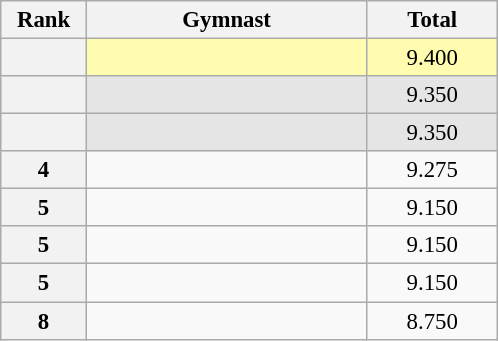<table class="wikitable sortable" style="text-align:center; font-size:95%">
<tr>
<th scope="col" style="width:50px;">Rank</th>
<th scope="col" style="width:180px;">Gymnast</th>
<th scope="col" style="width:80px;">Total</th>
</tr>
<tr style="background:#fffcaf;">
<th scope=row style="text-align:center"></th>
<td style="text-align:left;"></td>
<td>9.400</td>
</tr>
<tr style="background:#e5e5e5;">
<th scope=row style="text-align:center"></th>
<td style="text-align:left;"></td>
<td>9.350</td>
</tr>
<tr style="background:#e5e5e5;">
<th scope=row style="text-align:center"></th>
<td style="text-align:left;"></td>
<td>9.350</td>
</tr>
<tr>
<th scope=row style="text-align:center">4</th>
<td style="text-align:left;"></td>
<td>9.275</td>
</tr>
<tr>
<th scope=row style="text-align:center">5</th>
<td style="text-align:left;"></td>
<td>9.150</td>
</tr>
<tr>
<th scope=row style="text-align:center">5</th>
<td style="text-align:left;"></td>
<td>9.150</td>
</tr>
<tr>
<th scope=row style="text-align:center">5</th>
<td style="text-align:left;"></td>
<td>9.150</td>
</tr>
<tr>
<th scope=row style="text-align:center">8</th>
<td style="text-align:left;"></td>
<td>8.750</td>
</tr>
</table>
